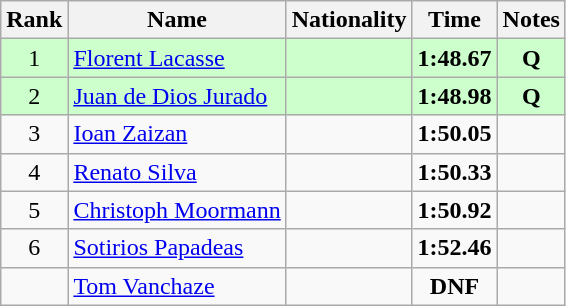<table class="wikitable sortable" style="text-align:center">
<tr>
<th>Rank</th>
<th>Name</th>
<th>Nationality</th>
<th>Time</th>
<th>Notes</th>
</tr>
<tr bgcolor=ccffcc>
<td>1</td>
<td align=left><a href='#'>Florent Lacasse</a></td>
<td align=left></td>
<td><strong>1:48.67</strong></td>
<td><strong>Q</strong></td>
</tr>
<tr bgcolor=ccffcc>
<td>2</td>
<td align=left><a href='#'>Juan de Dios Jurado</a></td>
<td align=left></td>
<td><strong>1:48.98</strong></td>
<td><strong>Q</strong></td>
</tr>
<tr>
<td>3</td>
<td align=left><a href='#'>Ioan Zaizan</a></td>
<td align=left></td>
<td><strong>1:50.05</strong></td>
<td></td>
</tr>
<tr>
<td>4</td>
<td align=left><a href='#'>Renato Silva</a></td>
<td align=left></td>
<td><strong>1:50.33</strong></td>
<td></td>
</tr>
<tr>
<td>5</td>
<td align=left><a href='#'>Christoph Moormann</a></td>
<td align=left></td>
<td><strong>1:50.92</strong></td>
<td></td>
</tr>
<tr>
<td>6</td>
<td align=left><a href='#'>Sotirios Papadeas</a></td>
<td align=left></td>
<td><strong>1:52.46</strong></td>
<td></td>
</tr>
<tr>
<td></td>
<td align=left><a href='#'>Tom Vanchaze</a></td>
<td align=left></td>
<td><strong>DNF</strong></td>
<td></td>
</tr>
</table>
